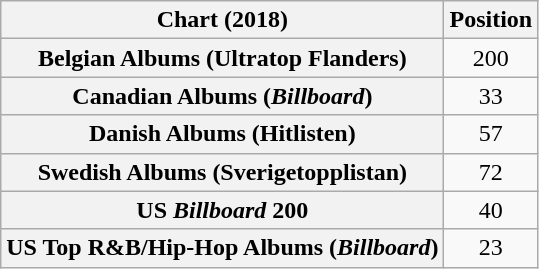<table class="wikitable sortable plainrowheaders" style="text-align:center">
<tr>
<th scope="col">Chart (2018)</th>
<th scope="col">Position</th>
</tr>
<tr>
<th scope="row">Belgian Albums (Ultratop Flanders)</th>
<td>200</td>
</tr>
<tr>
<th scope="row">Canadian Albums (<em>Billboard</em>)</th>
<td>33</td>
</tr>
<tr>
<th scope="row">Danish Albums (Hitlisten)</th>
<td>57</td>
</tr>
<tr>
<th scope="row">Swedish Albums (Sverigetopplistan)</th>
<td>72</td>
</tr>
<tr>
<th scope="row">US <em>Billboard</em> 200</th>
<td>40</td>
</tr>
<tr>
<th scope="row">US Top R&B/Hip-Hop Albums (<em>Billboard</em>)</th>
<td>23</td>
</tr>
</table>
